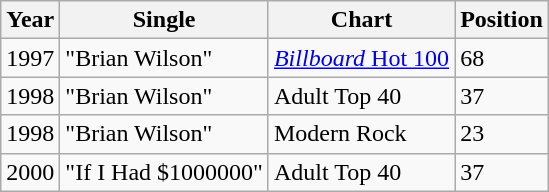<table class="wikitable">
<tr>
<th align="left">Year</th>
<th align="left">Single</th>
<th align="left">Chart</th>
<th align="left">Position</th>
</tr>
<tr>
<td align="left">1997</td>
<td align="left">"Brian Wilson"</td>
<td align="left"><a href='#'><em>Billboard</em> Hot 100</a></td>
<td align="left">68</td>
</tr>
<tr>
<td align="left">1998</td>
<td align="left">"Brian Wilson"</td>
<td align="left">Adult Top 40</td>
<td align="left">37</td>
</tr>
<tr>
<td align="left">1998</td>
<td align="left">"Brian Wilson"</td>
<td align="left">Modern Rock</td>
<td align="left">23</td>
</tr>
<tr>
<td align="left">2000</td>
<td align="left">"If I Had $1000000"</td>
<td align="left">Adult Top 40</td>
<td align="left">37</td>
</tr>
</table>
